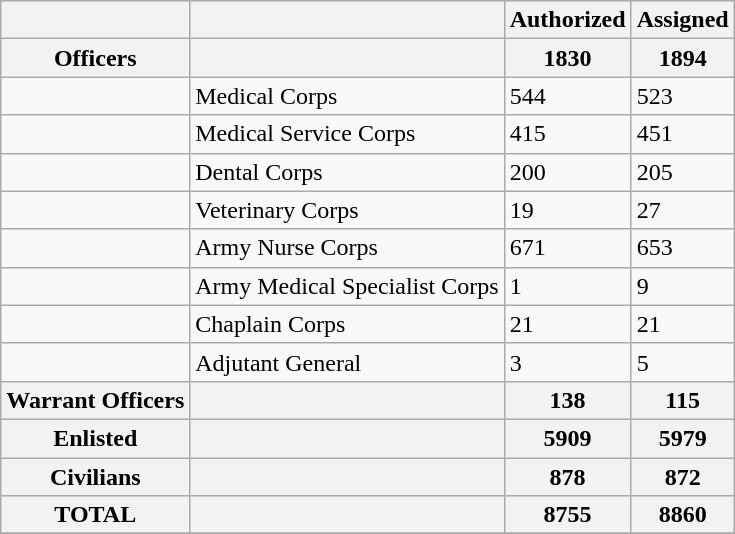<table class="wikitable">
<tr>
<th></th>
<th></th>
<th>Authorized</th>
<th>Assigned</th>
</tr>
<tr>
<th>Officers</th>
<th></th>
<th>1830</th>
<th>1894</th>
</tr>
<tr>
<td></td>
<td>Medical Corps</td>
<td>544</td>
<td>523</td>
</tr>
<tr>
<td></td>
<td>Medical Service Corps</td>
<td>415</td>
<td>451</td>
</tr>
<tr>
<td></td>
<td>Dental Corps</td>
<td>200</td>
<td>205</td>
</tr>
<tr>
<td></td>
<td>Veterinary Corps</td>
<td>19</td>
<td>27</td>
</tr>
<tr>
<td></td>
<td>Army Nurse Corps</td>
<td>671</td>
<td>653</td>
</tr>
<tr>
<td></td>
<td>Army Medical Specialist Corps</td>
<td>1</td>
<td>9</td>
</tr>
<tr>
<td></td>
<td>Chaplain Corps</td>
<td>21</td>
<td>21</td>
</tr>
<tr>
<td></td>
<td>Adjutant General</td>
<td>3</td>
<td>5</td>
</tr>
<tr>
<th>Warrant Officers</th>
<th></th>
<th>138</th>
<th>115</th>
</tr>
<tr>
<th>Enlisted</th>
<th></th>
<th>5909</th>
<th>5979</th>
</tr>
<tr>
<th>Civilians</th>
<th></th>
<th>878</th>
<th>872</th>
</tr>
<tr>
<th>TOTAL</th>
<th></th>
<th>8755</th>
<th>8860</th>
</tr>
<tr>
</tr>
</table>
